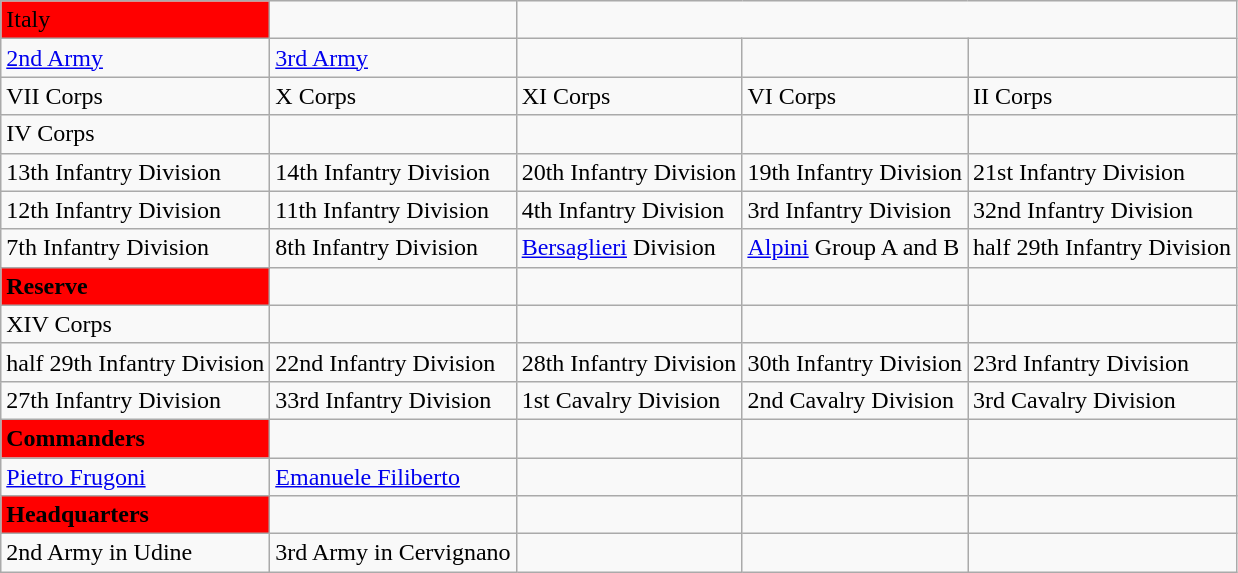<table class="wikitable">
<tr>
<td bgcolor="#FF0000">Italy</td>
<td></td>
</tr>
<tr>
<td><a href='#'>2nd Army</a></td>
<td><a href='#'>3rd Army</a></td>
<td></td>
<td></td>
<td></td>
</tr>
<tr>
<td>VII Corps</td>
<td>X Corps</td>
<td>XI Corps</td>
<td>VI Corps</td>
<td>II Corps</td>
</tr>
<tr>
<td>IV Corps</td>
<td></td>
<td></td>
<td></td>
</tr>
<tr>
<td>13th Infantry Division</td>
<td>14th Infantry Division</td>
<td>20th Infantry Division</td>
<td>19th Infantry Division</td>
<td>21st Infantry Division</td>
</tr>
<tr>
<td>12th Infantry Division</td>
<td>11th Infantry Division</td>
<td>4th Infantry Division</td>
<td>3rd Infantry Division</td>
<td>32nd Infantry Division</td>
</tr>
<tr>
<td>7th Infantry Division</td>
<td>8th Infantry Division</td>
<td><a href='#'>Bersaglieri</a> Division</td>
<td><a href='#'>Alpini</a> Group A and B</td>
<td>half 29th Infantry Division</td>
</tr>
<tr>
<td bgcolor="#FF0000"><strong>Reserve</strong></td>
<td></td>
<td></td>
<td></td>
</tr>
<tr>
<td>XIV Corps</td>
<td></td>
<td></td>
<td></td>
<td></td>
</tr>
<tr>
<td>half 29th Infantry Division</td>
<td>22nd Infantry Division</td>
<td>28th Infantry Division</td>
<td>30th Infantry Division</td>
<td>23rd Infantry Division</td>
</tr>
<tr>
<td>27th Infantry Division</td>
<td>33rd Infantry Division</td>
<td>1st Cavalry Division</td>
<td>2nd Cavalry Division</td>
<td>3rd Cavalry Division</td>
</tr>
<tr>
<td bgcolor="#FF0000"><strong>Commanders</strong></td>
<td></td>
<td></td>
<td></td>
<td></td>
</tr>
<tr>
<td><a href='#'>Pietro Frugoni</a></td>
<td><a href='#'>Emanuele Filiberto</a></td>
<td></td>
<td></td>
</tr>
<tr>
<td bgcolor="#FF0000"><strong>Headquarters</strong></td>
<td></td>
<td></td>
<td></td>
<td></td>
</tr>
<tr>
<td>2nd Army in Udine</td>
<td>3rd Army in Cervignano</td>
<td></td>
<td></td>
</tr>
</table>
